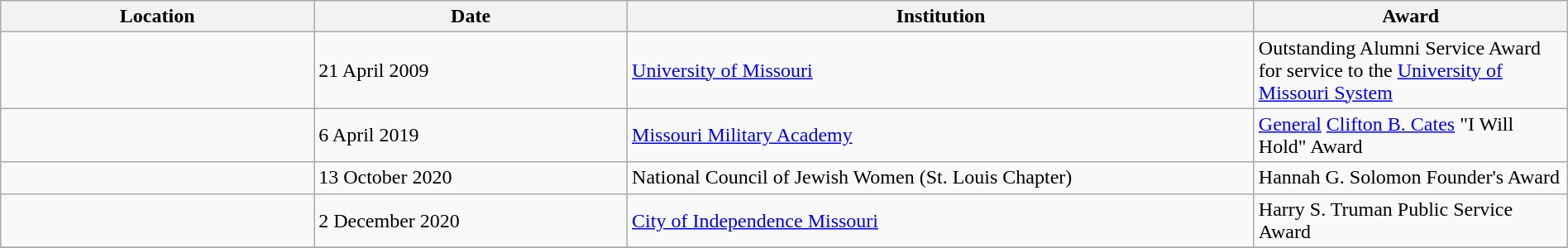<table class="wikitable" style="width:100%;">
<tr>
<th style="width:20%;">Location</th>
<th style="width:20%;">Date</th>
<th style="width:40%;">Institution</th>
<th style="width:20%;">Award</th>
</tr>
<tr>
<td></td>
<td>21 April 2009</td>
<td><a href='#'>University of Missouri</a></td>
<td>Outstanding Alumni Service Award for service to the <a href='#'>University of Missouri System</a></td>
</tr>
<tr>
<td></td>
<td>6 April 2019</td>
<td><a href='#'>Missouri Military Academy</a></td>
<td><a href='#'>General</a> <a href='#'>Clifton B. Cates</a> "I Will Hold" Award</td>
</tr>
<tr>
<td></td>
<td>13 October 2020</td>
<td>National Council of Jewish Women (St. Louis Chapter)</td>
<td>Hannah G. Solomon Founder's Award</td>
</tr>
<tr>
<td></td>
<td>2 December 2020</td>
<td><a href='#'>City of Independence Missouri</a></td>
<td>Harry S. Truman Public Service Award</td>
</tr>
<tr>
</tr>
</table>
